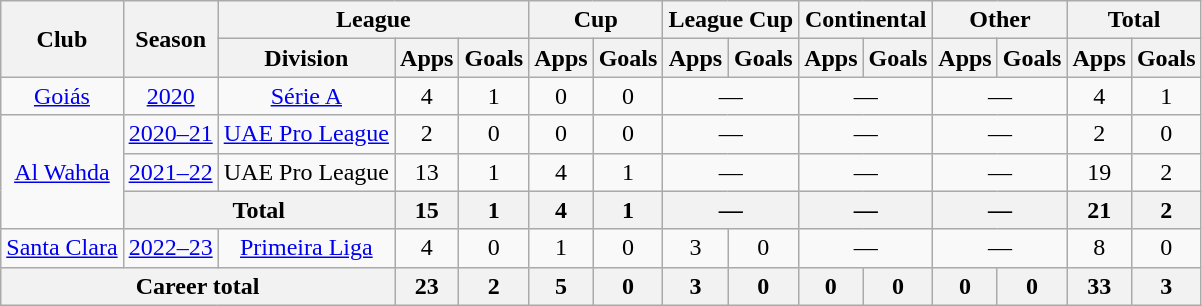<table class="wikitable" style="text-align: center">
<tr>
<th rowspan=2>Club</th>
<th rowspan=2>Season</th>
<th colspan=3>League</th>
<th colspan=2>Cup</th>
<th colspan=2>League Cup</th>
<th colspan=2>Continental</th>
<th colspan=2>Other</th>
<th colspan=2>Total</th>
</tr>
<tr>
<th>Division</th>
<th>Apps</th>
<th>Goals</th>
<th>Apps</th>
<th>Goals</th>
<th>Apps</th>
<th>Goals</th>
<th>Apps</th>
<th>Goals</th>
<th>Apps</th>
<th>Goals</th>
<th>Apps</th>
<th>Goals</th>
</tr>
<tr>
<td><a href='#'>Goiás</a></td>
<td><a href='#'>2020</a></td>
<td><a href='#'>Série A</a></td>
<td>4</td>
<td>1</td>
<td>0</td>
<td>0</td>
<td colspan=2>—</td>
<td colspan=2>—</td>
<td colspan=2>—</td>
<td>4</td>
<td>1</td>
</tr>
<tr>
<td rowspan="3"><a href='#'>Al Wahda</a></td>
<td><a href='#'>2020–21</a></td>
<td><a href='#'>UAE Pro League</a></td>
<td>2</td>
<td>0</td>
<td>0</td>
<td>0</td>
<td colspan=2>—</td>
<td colspan=2>—</td>
<td colspan=2>—</td>
<td>2</td>
<td>0</td>
</tr>
<tr>
<td><a href='#'>2021–22</a></td>
<td>UAE Pro League</td>
<td>13</td>
<td>1</td>
<td>4</td>
<td>1</td>
<td colspan=2>—</td>
<td colspan=2>—</td>
<td colspan=2>—</td>
<td>19</td>
<td>2</td>
</tr>
<tr>
<th colspan="2">Total</th>
<th>15</th>
<th>1</th>
<th>4</th>
<th>1</th>
<th colspan=2>—</th>
<th colspan=2>—</th>
<th colspan=2>—</th>
<th>21</th>
<th>2</th>
</tr>
<tr>
<td><a href='#'>Santa Clara</a></td>
<td><a href='#'>2022–23</a></td>
<td><a href='#'>Primeira Liga</a></td>
<td>4</td>
<td>0</td>
<td>1</td>
<td>0</td>
<td>3</td>
<td>0</td>
<td colspan="2">—</td>
<td colspan="2">—</td>
<td>8</td>
<td>0</td>
</tr>
<tr>
<th colspan=3>Career total</th>
<th>23</th>
<th>2</th>
<th>5</th>
<th>0</th>
<th>3</th>
<th>0</th>
<th>0</th>
<th>0</th>
<th>0</th>
<th>0</th>
<th>33</th>
<th>3</th>
</tr>
</table>
